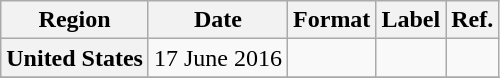<table class="wikitable plainrowheaders">
<tr>
<th>Region</th>
<th>Date</th>
<th>Format</th>
<th>Label</th>
<th>Ref.</th>
</tr>
<tr>
<th scope="row" rowspan="1">United States</th>
<td rowspan="1">17 June 2016</td>
<td rowspan="1"></td>
<td rowspan="1"></td>
<td><br></td>
</tr>
<tr>
</tr>
</table>
